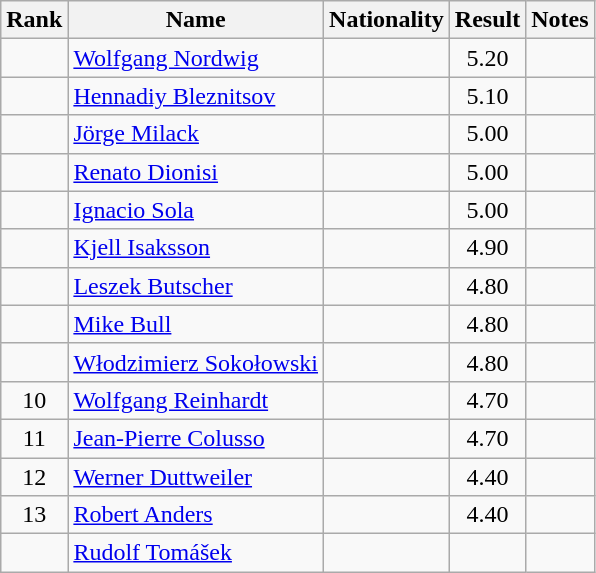<table class="wikitable sortable" style="text-align:center">
<tr>
<th>Rank</th>
<th>Name</th>
<th>Nationality</th>
<th>Result</th>
<th>Notes</th>
</tr>
<tr>
<td></td>
<td align="left"><a href='#'>Wolfgang Nordwig</a></td>
<td align=left></td>
<td>5.20</td>
<td></td>
</tr>
<tr>
<td></td>
<td align="left"><a href='#'>Hennadiy Bleznitsov</a></td>
<td align=left></td>
<td>5.10</td>
<td></td>
</tr>
<tr>
<td></td>
<td align="left"><a href='#'>Jörge Milack</a></td>
<td align=left></td>
<td>5.00</td>
<td></td>
</tr>
<tr>
<td></td>
<td align="left"><a href='#'>Renato Dionisi</a></td>
<td align=left></td>
<td>5.00</td>
<td></td>
</tr>
<tr>
<td></td>
<td align="left"><a href='#'>Ignacio Sola</a></td>
<td align=left></td>
<td>5.00</td>
<td></td>
</tr>
<tr>
<td></td>
<td align="left"><a href='#'>Kjell Isaksson</a></td>
<td align=left></td>
<td>4.90</td>
<td></td>
</tr>
<tr>
<td></td>
<td align="left"><a href='#'>Leszek Butscher</a></td>
<td align=left></td>
<td>4.80</td>
<td></td>
</tr>
<tr>
<td></td>
<td align="left"><a href='#'>Mike Bull</a></td>
<td align=left></td>
<td>4.80</td>
<td></td>
</tr>
<tr>
<td></td>
<td align="left"><a href='#'>Włodzimierz Sokołowski</a></td>
<td align=left></td>
<td>4.80</td>
<td></td>
</tr>
<tr>
<td>10</td>
<td align="left"><a href='#'>Wolfgang Reinhardt</a></td>
<td align=left></td>
<td>4.70</td>
<td></td>
</tr>
<tr>
<td>11</td>
<td align="left"><a href='#'>Jean-Pierre Colusso</a></td>
<td align=left></td>
<td>4.70</td>
<td></td>
</tr>
<tr>
<td>12</td>
<td align="left"><a href='#'>Werner Duttweiler</a></td>
<td align=left></td>
<td>4.40</td>
<td></td>
</tr>
<tr>
<td>13</td>
<td align="left"><a href='#'>Robert Anders</a></td>
<td align=left></td>
<td>4.40</td>
<td></td>
</tr>
<tr>
<td></td>
<td align="left"><a href='#'>Rudolf Tomášek</a></td>
<td align=left></td>
<td></td>
<td></td>
</tr>
</table>
